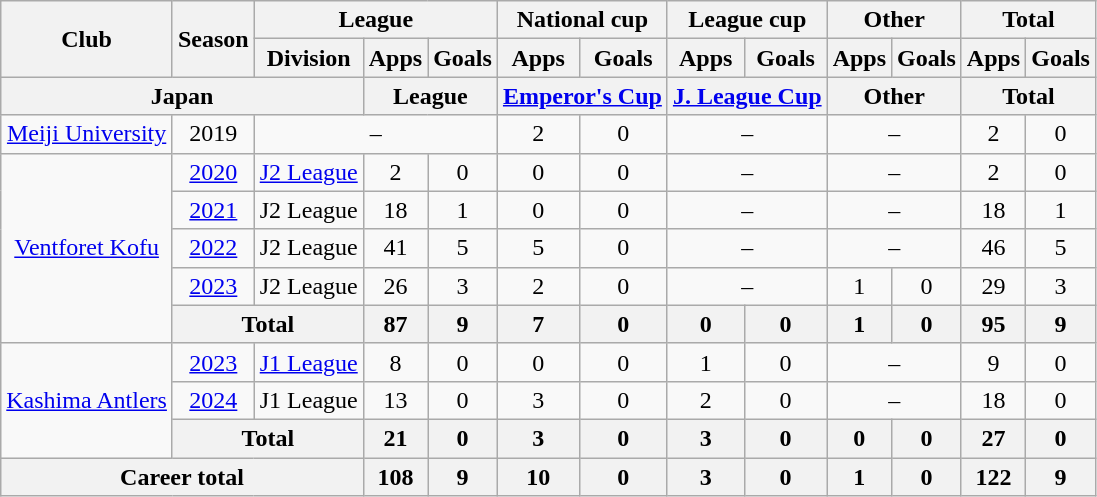<table class="wikitable" style="text-align:center">
<tr>
<th rowspan=2>Club</th>
<th rowspan=2>Season</th>
<th colspan=3>League</th>
<th colspan=2>National cup</th>
<th colspan=2>League cup</th>
<th colspan=2>Other</th>
<th colspan=2>Total</th>
</tr>
<tr>
<th>Division</th>
<th>Apps</th>
<th>Goals</th>
<th>Apps</th>
<th>Goals</th>
<th>Apps</th>
<th>Goals</th>
<th>Apps</th>
<th>Goals</th>
<th>Apps</th>
<th>Goals</th>
</tr>
<tr>
<th colspan=3>Japan</th>
<th colspan=2>League</th>
<th colspan=2><a href='#'>Emperor's Cup</a></th>
<th colspan=2><a href='#'>J. League Cup</a></th>
<th colspan=2>Other</th>
<th colspan=2>Total</th>
</tr>
<tr>
<td><a href='#'>Meiji University</a></td>
<td>2019</td>
<td colspan="3">–</td>
<td>2</td>
<td>0</td>
<td colspan="2">–</td>
<td colspan="2">–</td>
<td>2</td>
<td>0</td>
</tr>
<tr>
<td rowspan="5"><a href='#'>Ventforet Kofu</a></td>
<td><a href='#'>2020</a></td>
<td><a href='#'>J2 League</a></td>
<td>2</td>
<td>0</td>
<td>0</td>
<td>0</td>
<td colspan="2">–</td>
<td colspan="2">–</td>
<td>2</td>
<td>0</td>
</tr>
<tr>
<td><a href='#'>2021</a></td>
<td>J2 League</td>
<td>18</td>
<td>1</td>
<td>0</td>
<td>0</td>
<td colspan="2">–</td>
<td colspan="2">–</td>
<td>18</td>
<td>1</td>
</tr>
<tr>
<td><a href='#'>2022</a></td>
<td>J2 League</td>
<td>41</td>
<td>5</td>
<td>5</td>
<td>0</td>
<td colspan="2">–</td>
<td colspan="2">–</td>
<td>46</td>
<td>5</td>
</tr>
<tr>
<td><a href='#'>2023</a></td>
<td>J2 League</td>
<td>26</td>
<td>3</td>
<td>2</td>
<td>0</td>
<td colspan="2">–</td>
<td>1</td>
<td>0</td>
<td>29</td>
<td>3</td>
</tr>
<tr>
<th colspan="2">Total</th>
<th>87</th>
<th>9</th>
<th>7</th>
<th>0</th>
<th>0</th>
<th>0</th>
<th>1</th>
<th>0</th>
<th>95</th>
<th>9</th>
</tr>
<tr>
<td rowspan="3"><a href='#'>Kashima Antlers</a></td>
<td><a href='#'>2023</a></td>
<td><a href='#'>J1 League</a></td>
<td>8</td>
<td>0</td>
<td>0</td>
<td>0</td>
<td>1</td>
<td>0</td>
<td colspan="2">–</td>
<td>9</td>
<td>0</td>
</tr>
<tr>
<td><a href='#'>2024</a></td>
<td>J1 League</td>
<td>13</td>
<td>0</td>
<td>3</td>
<td>0</td>
<td>2</td>
<td>0</td>
<td colspan="2">–</td>
<td>18</td>
<td>0</td>
</tr>
<tr>
<th colspan="2">Total</th>
<th>21</th>
<th>0</th>
<th>3</th>
<th>0</th>
<th>3</th>
<th>0</th>
<th>0</th>
<th>0</th>
<th>27</th>
<th>0</th>
</tr>
<tr>
<th colspan=3>Career total</th>
<th>108</th>
<th>9</th>
<th>10</th>
<th>0</th>
<th>3</th>
<th>0</th>
<th>1</th>
<th>0</th>
<th>122</th>
<th>9</th>
</tr>
</table>
